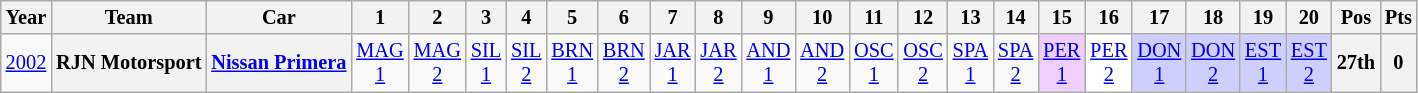<table class="wikitable" style="text-align:center; font-size:85%">
<tr>
<th>Year</th>
<th>Team</th>
<th>Car</th>
<th>1</th>
<th>2</th>
<th>3</th>
<th>4</th>
<th>5</th>
<th>6</th>
<th>7</th>
<th>8</th>
<th>9</th>
<th>10</th>
<th>11</th>
<th>12</th>
<th>13</th>
<th>14</th>
<th>15</th>
<th>16</th>
<th>17</th>
<th>18</th>
<th>19</th>
<th>20</th>
<th>Pos</th>
<th>Pts</th>
</tr>
<tr>
<td><a href='#'>2002</a></td>
<th nowrap>RJN Motorsport</th>
<th nowrap><a href='#'>Nissan Primera</a></th>
<td><a href='#'>MAG<br>1</a></td>
<td><a href='#'>MAG<br>2</a></td>
<td><a href='#'>SIL<br>1</a></td>
<td><a href='#'>SIL<br>2</a></td>
<td><a href='#'>BRN<br>1</a></td>
<td><a href='#'>BRN<br>2</a></td>
<td><a href='#'>JAR<br>1</a></td>
<td><a href='#'>JAR<br>2</a></td>
<td><a href='#'>AND<br>1</a></td>
<td><a href='#'>AND<br>2</a></td>
<td><a href='#'>OSC<br>1</a></td>
<td><a href='#'>OSC<br>2</a></td>
<td><a href='#'>SPA<br>1</a></td>
<td><a href='#'>SPA<br>2</a></td>
<td style="background:#EFCFFF;"><a href='#'>PER<br>1</a><br></td>
<td style="background:#FFFFFF;"><a href='#'>PER<br>2</a><br></td>
<td style="background:#CFCFFF;"><a href='#'>DON<br>1</a><br></td>
<td style="background:#CFCFFF;"><a href='#'>DON<br>2</a><br></td>
<td style="background:#CFCFFF;"><a href='#'>EST<br>1</a><br></td>
<td style="background:#CFCFFF;"><a href='#'>EST<br>2</a><br></td>
<th>27th</th>
<th>0</th>
</tr>
</table>
